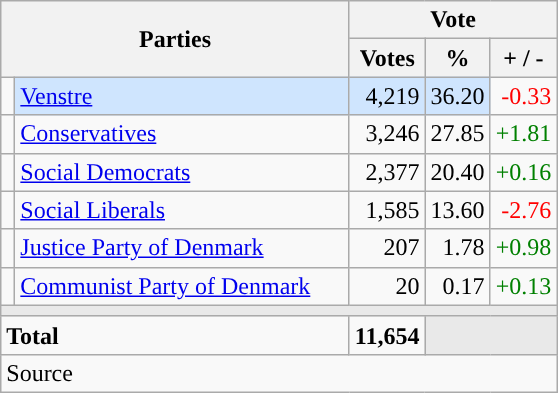<table class="wikitable" style="text-align:right;">
<tr>
<th style="text-align:centre;" rowspan="2" colspan="2" width="225">Parties</th>
<th colspan="3">Vote</th>
</tr>
<tr>
<th width="15">Votes</th>
<th width="15">%</th>
<th width="15">+ / -</th>
</tr>
<tr>
<td width="2" style="color:inherit;background:"></td>
<td bgcolor=#cfe5fe  align="left"><a href='#'>Venstre</a></td>
<td bgcolor=#cfe5fe>4,219</td>
<td bgcolor=#cfe5fe>36.20</td>
<td style=color:red;>-0.33</td>
</tr>
<tr>
<td width="2" style="color:inherit;background:"></td>
<td align="left"><a href='#'>Conservatives</a></td>
<td>3,246</td>
<td>27.85</td>
<td style=color:green;>+1.81</td>
</tr>
<tr>
<td width="2" style="color:inherit;background:"></td>
<td align="left"><a href='#'>Social Democrats</a></td>
<td>2,377</td>
<td>20.40</td>
<td style=color:green;>+0.16</td>
</tr>
<tr>
<td width="2" style="color:inherit;background:"></td>
<td align="left"><a href='#'>Social Liberals</a></td>
<td>1,585</td>
<td>13.60</td>
<td style=color:red;>-2.76</td>
</tr>
<tr>
<td width="2" style="color:inherit;background:"></td>
<td align="left"><a href='#'>Justice Party of Denmark</a></td>
<td>207</td>
<td>1.78</td>
<td style=color:green;>+0.98</td>
</tr>
<tr>
<td width="2" style="color:inherit;background:"></td>
<td align="left"><a href='#'>Communist Party of Denmark</a></td>
<td>20</td>
<td>0.17</td>
<td style=color:green;>+0.13</td>
</tr>
<tr>
<td colspan="7" bgcolor="#E9E9E9"></td>
</tr>
<tr>
<td align="left" colspan="2"><strong>Total</strong></td>
<td><strong>11,654</strong></td>
<td bgcolor="#E9E9E9" colspan="2"></td>
</tr>
<tr>
<td align="left" colspan="6">Source</td>
</tr>
</table>
